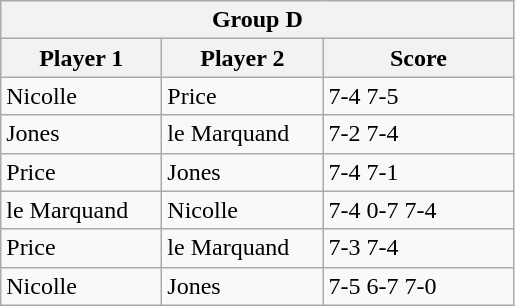<table class="wikitable">
<tr>
<th colspan="3">Group D</th>
</tr>
<tr>
<th width=100>Player 1</th>
<th width=100>Player 2</th>
<th width=120>Score</th>
</tr>
<tr>
<td>Nicolle</td>
<td>Price</td>
<td>7-4 7-5</td>
</tr>
<tr>
<td>Jones</td>
<td>le Marquand</td>
<td>7-2 7-4</td>
</tr>
<tr>
<td>Price</td>
<td>Jones</td>
<td>7-4 7-1</td>
</tr>
<tr>
<td>le Marquand</td>
<td>Nicolle</td>
<td>7-4 0-7 7-4</td>
</tr>
<tr>
<td>Price</td>
<td>le Marquand</td>
<td>7-3 7-4</td>
</tr>
<tr>
<td>Nicolle</td>
<td>Jones</td>
<td>7-5 6-7 7-0</td>
</tr>
</table>
